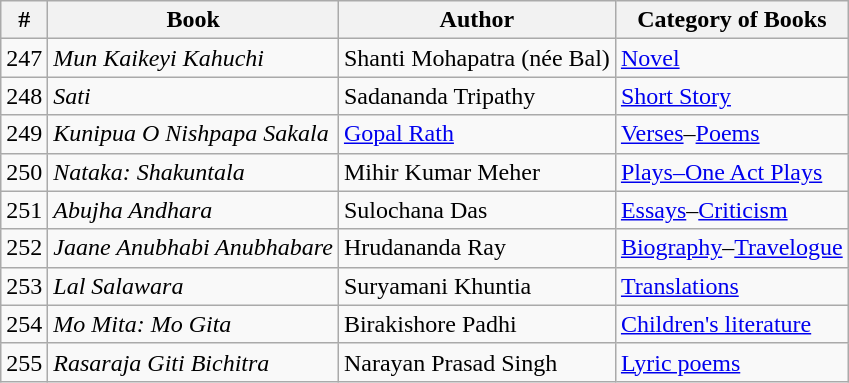<table class="wikitable">
<tr>
<th>#</th>
<th>Book</th>
<th>Author</th>
<th>Category of Books</th>
</tr>
<tr>
<td>247</td>
<td><em>Mun Kaikeyi Kahuchi</em></td>
<td>Shanti Mohapatra (née Bal)</td>
<td><a href='#'>Novel</a></td>
</tr>
<tr>
<td>248</td>
<td><em>Sati</em></td>
<td>Sadananda Tripathy</td>
<td><a href='#'>Short Story</a></td>
</tr>
<tr>
<td>249</td>
<td><em>Kunipua O Nishpapa Sakala</em></td>
<td><a href='#'>Gopal Rath</a></td>
<td><a href='#'>Verses</a>–<a href='#'>Poems</a></td>
</tr>
<tr>
<td>250</td>
<td><em>Nataka: Shakuntala</em></td>
<td>Mihir Kumar Meher</td>
<td><a href='#'>Plays–One Act Plays</a></td>
</tr>
<tr>
<td>251</td>
<td><em>Abujha Andhara</em></td>
<td>Sulochana Das</td>
<td><a href='#'>Essays</a>–<a href='#'>Criticism</a></td>
</tr>
<tr>
<td>252</td>
<td><em>Jaane Anubhabi Anubhabare</em></td>
<td>Hrudananda Ray</td>
<td><a href='#'>Biography</a>–<a href='#'>Travelogue</a></td>
</tr>
<tr>
<td>253</td>
<td><em>Lal Salawara</em></td>
<td>Suryamani Khuntia</td>
<td><a href='#'>Translations</a></td>
</tr>
<tr>
<td>254</td>
<td><em>Mo Mita: Mo Gita</em></td>
<td>Birakishore Padhi</td>
<td><a href='#'>Children's literature</a></td>
</tr>
<tr>
<td>255</td>
<td><em>Rasaraja Giti Bichitra</em></td>
<td>Narayan Prasad Singh</td>
<td><a href='#'>Lyric poems</a></td>
</tr>
</table>
